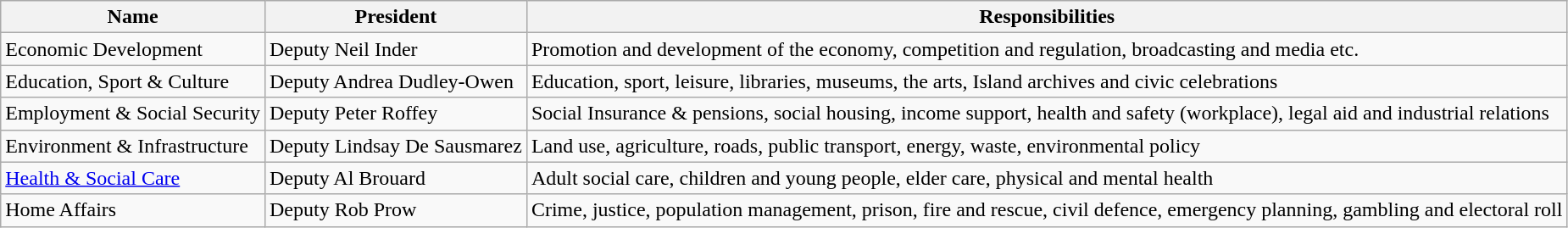<table class="wikitable">
<tr>
<th>Name</th>
<th>President</th>
<th>Responsibilities</th>
</tr>
<tr>
<td>Economic Development</td>
<td>Deputy Neil Inder</td>
<td>Promotion and development of the economy, competition and regulation, broadcasting and media etc.</td>
</tr>
<tr>
<td>Education, Sport & Culture</td>
<td>Deputy Andrea Dudley-Owen</td>
<td>Education, sport, leisure, libraries, museums, the arts, Island archives and civic celebrations</td>
</tr>
<tr>
<td>Employment & Social Security</td>
<td>Deputy Peter Roffey</td>
<td>Social Insurance & pensions, social housing, income support, health and safety (workplace), legal aid and industrial relations</td>
</tr>
<tr>
<td>Environment & Infrastructure</td>
<td>Deputy Lindsay De Sausmarez</td>
<td>Land use, agriculture, roads, public transport, energy, waste, environmental policy</td>
</tr>
<tr>
<td><a href='#'>Health & Social Care</a></td>
<td>Deputy Al Brouard</td>
<td>Adult social care, children and young people, elder care, physical and mental health</td>
</tr>
<tr>
<td>Home Affairs</td>
<td>Deputy Rob Prow</td>
<td>Crime, justice, population management, prison, fire and rescue, civil defence, emergency planning, gambling and electoral roll</td>
</tr>
</table>
